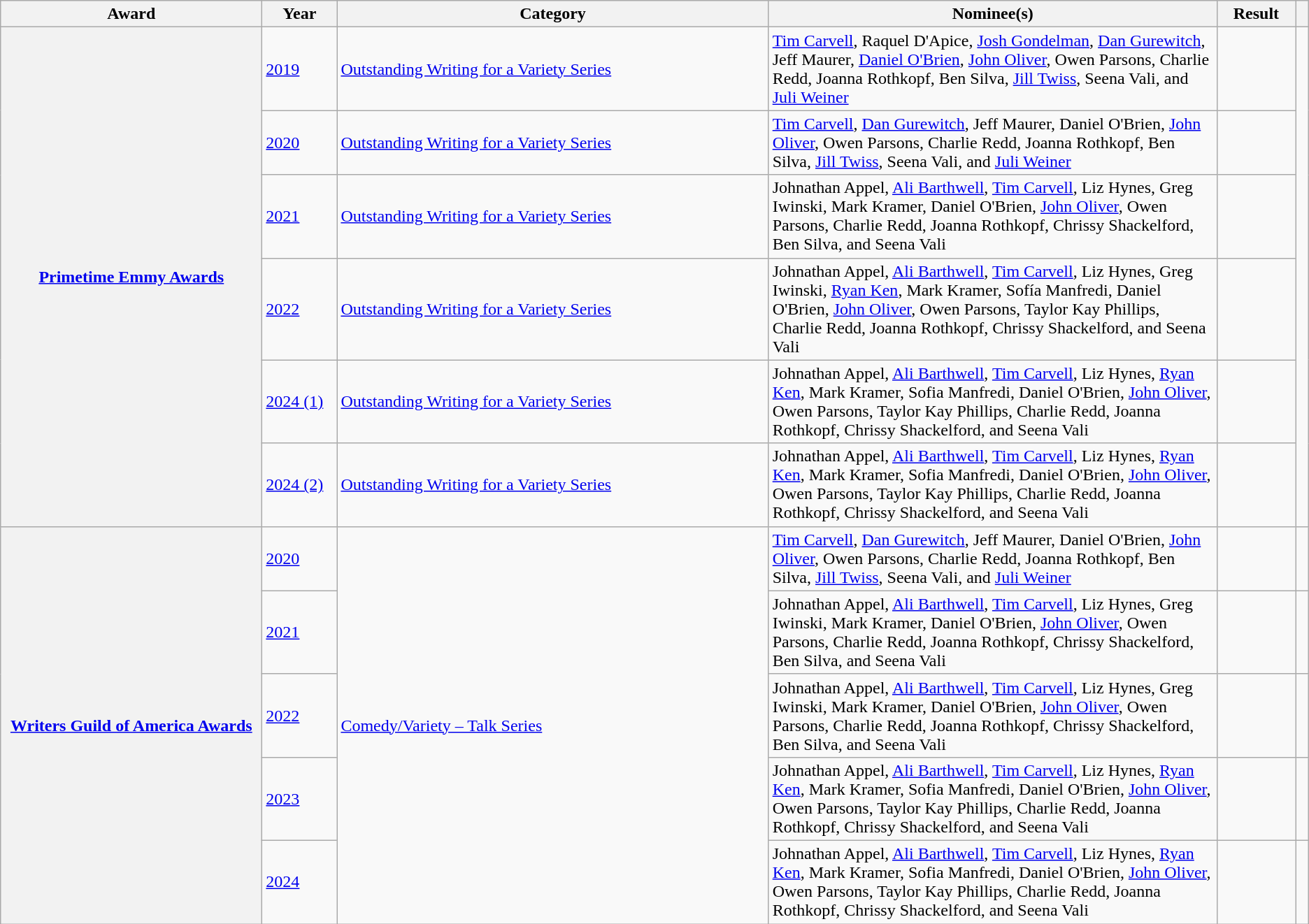<table class="wikitable sortable plainrowheaders">
<tr>
<th scope="col" style="width:20%;">Award</th>
<th scope="col" style=min-width:4em>Year</th>
<th scope="col" style="width:33%;">Category</th>
<th>Nominee(s)</th>
<th scope="col" style="width:6%;">Result</th>
<th scope="col" class="unsortable" style="width:1%;"></th>
</tr>
<tr>
<th rowspan="6"><a href='#'>Primetime Emmy Awards</a></th>
<td><a href='#'>2019</a></td>
<td><a href='#'>Outstanding Writing for a Variety Series</a></td>
<td data-sort-value="Carvell, Tim"><a href='#'>Tim Carvell</a>, Raquel D'Apice, <a href='#'>Josh Gondelman</a>, <a href='#'>Dan Gurewitch</a>, Jeff Maurer, <a href='#'>Daniel O'Brien</a>, <a href='#'>John Oliver</a>, Owen Parsons, Charlie Redd, Joanna Rothkopf, Ben Silva, <a href='#'>Jill Twiss</a>, Seena Vali, and <a href='#'>Juli Weiner</a></td>
<td></td>
<td rowspan="6"></td>
</tr>
<tr>
<td><a href='#'>2020</a></td>
<td><a href='#'>Outstanding Writing for a Variety Series</a></td>
<td data-sort-value="Carvell, Tim"><a href='#'>Tim Carvell</a>, <a href='#'>Dan Gurewitch</a>, Jeff Maurer, Daniel O'Brien, <a href='#'>John Oliver</a>, Owen Parsons, Charlie Redd, Joanna Rothkopf, Ben Silva, <a href='#'>Jill Twiss</a>, Seena Vali, and <a href='#'>Juli Weiner</a></td>
<td></td>
</tr>
<tr>
<td><a href='#'>2021</a></td>
<td><a href='#'>Outstanding Writing for a Variety Series</a></td>
<td data-sort-value="Johnathan, Appel">Johnathan Appel, <a href='#'>Ali Barthwell</a>, <a href='#'>Tim Carvell</a>, Liz Hynes, Greg Iwinski, Mark Kramer, Daniel O'Brien, <a href='#'>John Oliver</a>, Owen Parsons, Charlie Redd, Joanna Rothkopf, Chrissy Shackelford, Ben Silva, and Seena Vali</td>
<td></td>
</tr>
<tr>
<td><a href='#'>2022</a></td>
<td><a href='#'>Outstanding Writing for a Variety Series</a></td>
<td data-sort-value="Johnathan, Appel">Johnathan Appel, <a href='#'>Ali Barthwell</a>, <a href='#'>Tim Carvell</a>, Liz Hynes, Greg Iwinski, <a href='#'>Ryan Ken</a>, Mark Kramer, Sofía Manfredi, Daniel O'Brien, <a href='#'>John Oliver</a>, Owen Parsons, Taylor Kay Phillips, Charlie Redd, Joanna Rothkopf, Chrissy Shackelford, and Seena Vali</td>
<td></td>
</tr>
<tr>
<td><a href='#'>2024 (1)</a></td>
<td><a href='#'>Outstanding Writing for a Variety Series</a></td>
<td data-sort-value="Appel, Johnathan">Johnathan Appel, <a href='#'>Ali Barthwell</a>, <a href='#'>Tim Carvell</a>, Liz Hynes, <a href='#'>Ryan Ken</a>, Mark Kramer, Sofia Manfredi, Daniel O'Brien, <a href='#'>John Oliver</a>, Owen Parsons, Taylor Kay Phillips, Charlie Redd, Joanna Rothkopf, Chrissy Shackelford, and Seena Vali</td>
<td></td>
</tr>
<tr>
<td><a href='#'>2024 (2)</a></td>
<td><a href='#'>Outstanding Writing for a Variety Series</a></td>
<td data-sort-value="Appel, Johnathan">Johnathan Appel, <a href='#'>Ali Barthwell</a>, <a href='#'>Tim Carvell</a>, Liz Hynes, <a href='#'>Ryan Ken</a>, Mark Kramer, Sofia Manfredi, Daniel O'Brien, <a href='#'>John Oliver</a>, Owen Parsons, Taylor Kay Phillips, Charlie Redd, Joanna Rothkopf, Chrissy Shackelford, and Seena Vali</td>
<td></td>
</tr>
<tr>
<th rowspan="5"><a href='#'>Writers Guild of America Awards</a></th>
<td><a href='#'>2020</a></td>
<td rowspan="5"><a href='#'>Comedy/Variety – Talk Series</a></td>
<td data-sort-value="Carvell, Tim"><a href='#'>Tim Carvell</a>, <a href='#'>Dan Gurewitch</a>, Jeff Maurer, Daniel O'Brien, <a href='#'>John Oliver</a>, Owen Parsons, Charlie Redd, Joanna Rothkopf, Ben Silva, <a href='#'>Jill Twiss</a>, Seena Vali, and <a href='#'>Juli Weiner</a></td>
<td></td>
<td style="text-align: center"></td>
</tr>
<tr>
<td><a href='#'>2021</a></td>
<td data-sort-value="Appel, Johnathan">Johnathan Appel, <a href='#'>Ali Barthwell</a>, <a href='#'>Tim Carvell</a>, Liz Hynes, Greg Iwinski, Mark Kramer, Daniel O'Brien, <a href='#'>John Oliver</a>, Owen Parsons, Charlie Redd, Joanna Rothkopf, Chrissy Shackelford, Ben Silva, and Seena Vali</td>
<td></td>
<td style="text-align: center"></td>
</tr>
<tr>
<td><a href='#'>2022</a></td>
<td data-sort-value="Appel, Johnathan">Johnathan Appel, <a href='#'>Ali Barthwell</a>, <a href='#'>Tim Carvell</a>, Liz Hynes, Greg Iwinski, Mark Kramer, Daniel O'Brien, <a href='#'>John Oliver</a>, Owen Parsons, Charlie Redd, Joanna Rothkopf, Chrissy Shackelford, Ben Silva, and Seena Vali</td>
<td></td>
<td style="text-align: center"></td>
</tr>
<tr>
<td><a href='#'>2023</a></td>
<td data-sort-value="Appel, Johnathan">Johnathan Appel, <a href='#'>Ali Barthwell</a>, <a href='#'>Tim Carvell</a>, Liz Hynes, <a href='#'>Ryan Ken</a>, Mark Kramer, Sofia Manfredi, Daniel O'Brien, <a href='#'>John Oliver</a>, Owen Parsons, Taylor Kay Phillips, Charlie Redd, Joanna Rothkopf, Chrissy Shackelford, and Seena Vali</td>
<td></td>
<td style="text-align: center"></td>
</tr>
<tr>
<td><a href='#'>2024</a></td>
<td data-sort-value="Appel, Johnathan">Johnathan Appel, <a href='#'>Ali Barthwell</a>, <a href='#'>Tim Carvell</a>, Liz Hynes, <a href='#'>Ryan Ken</a>, Mark Kramer, Sofia Manfredi, Daniel O'Brien, <a href='#'>John Oliver</a>, Owen Parsons, Taylor Kay Phillips, Charlie Redd, Joanna Rothkopf, Chrissy Shackelford, and Seena Vali</td>
<td></td>
<td style="text-align: center"></td>
</tr>
</table>
